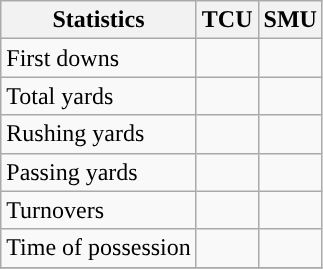<table class="wikitable" style="float: left;">
<tr>
<th>Statistics</th>
<th>TCU</th>
<th>SMU</th>
</tr>
<tr>
<td>First downs</td>
<td></td>
<td></td>
</tr>
<tr>
<td>Total yards</td>
<td></td>
<td></td>
</tr>
<tr>
<td>Rushing yards</td>
<td></td>
<td></td>
</tr>
<tr>
<td>Passing yards</td>
<td></td>
<td></td>
</tr>
<tr>
<td>Turnovers</td>
<td></td>
<td></td>
</tr>
<tr>
<td>Time of possession</td>
<td></td>
<td></td>
</tr>
<tr>
</tr>
</table>
